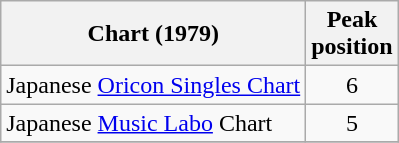<table class="wikitable">
<tr>
<th>Chart (1979)</th>
<th>Peak<br>position</th>
</tr>
<tr>
<td>Japanese <a href='#'>Oricon Singles Chart</a></td>
<td align="center">6</td>
</tr>
<tr>
<td>Japanese <a href='#'>Music Labo</a> Chart</td>
<td align="center">5</td>
</tr>
<tr>
</tr>
</table>
